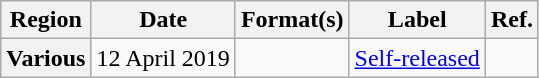<table class="wikitable plainrowheaders">
<tr>
<th scope="col">Region</th>
<th scope="col">Date</th>
<th scope="col">Format(s)</th>
<th scope="col">Label</th>
<th scope="col">Ref.</th>
</tr>
<tr>
<th scope="row">Various</th>
<td>12 April 2019</td>
<td></td>
<td><a href='#'>Self-released</a></td>
<td></td>
</tr>
</table>
